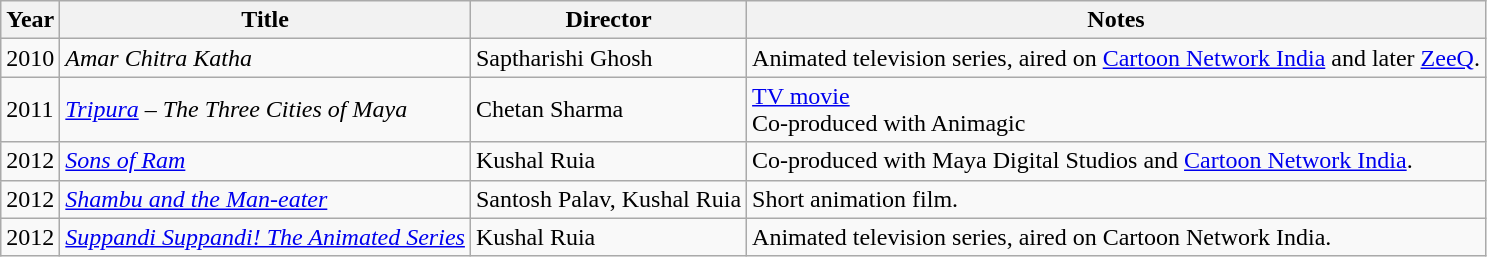<table class="wikitable sortable">
<tr>
<th scope="col">Year</th>
<th scope="col">Title</th>
<th scope="col">Director</th>
<th scope="col">Notes</th>
</tr>
<tr>
<td>2010</td>
<td><em>Amar Chitra Katha</em></td>
<td>Saptharishi Ghosh</td>
<td>Animated television series, aired on <a href='#'>Cartoon Network India</a> and later <a href='#'>ZeeQ</a>.</td>
</tr>
<tr>
<td>2011</td>
<td><em><a href='#'>Tripura</a> – The Three Cities of Maya</em></td>
<td>Chetan Sharma</td>
<td><a href='#'>TV movie</a><br> Co-produced with Animagic</td>
</tr>
<tr>
<td>2012</td>
<td><em><a href='#'>Sons of Ram</a></em></td>
<td>Kushal Ruia</td>
<td>Co-produced with Maya Digital Studios and <a href='#'>Cartoon Network India</a>.</td>
</tr>
<tr>
<td>2012</td>
<td><em><a href='#'>Shambu and the Man-eater</a></em></td>
<td>Santosh Palav, Kushal Ruia</td>
<td>Short animation film.</td>
</tr>
<tr>
<td>2012</td>
<td><em><a href='#'>Suppandi Suppandi! The Animated Series</a></em></td>
<td>Kushal Ruia</td>
<td>Animated television series, aired on Cartoon Network India.</td>
</tr>
</table>
